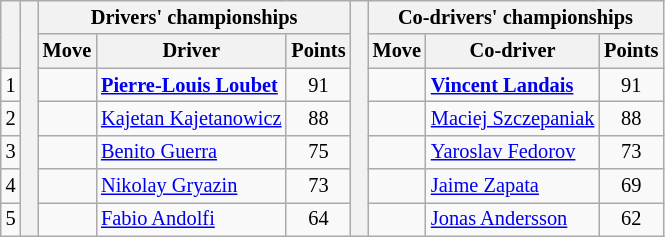<table class="wikitable" style="font-size:85%;">
<tr>
<th rowspan="2"></th>
<th rowspan="7" style="width:5px;"></th>
<th colspan="3">Drivers' championships</th>
<th rowspan="7" style="width:5px;"></th>
<th colspan="3">Co-drivers' championships</th>
</tr>
<tr>
<th>Move</th>
<th>Driver</th>
<th>Points</th>
<th>Move</th>
<th>Co-driver</th>
<th>Points</th>
</tr>
<tr>
<td align="center">1</td>
<td></td>
<td><strong><a href='#'>Pierre-Louis Loubet</a></strong></td>
<td align="center">91</td>
<td></td>
<td><strong><a href='#'>Vincent Landais</a></strong></td>
<td align="center">91</td>
</tr>
<tr>
<td align="center">2</td>
<td></td>
<td nowrap><a href='#'>Kajetan Kajetanowicz</a></td>
<td align="center">88</td>
<td></td>
<td nowrap><a href='#'>Maciej Szczepaniak</a></td>
<td align="center">88</td>
</tr>
<tr>
<td align="center">3</td>
<td></td>
<td><a href='#'>Benito Guerra</a></td>
<td align="center">75</td>
<td></td>
<td><a href='#'>Yaroslav Fedorov</a></td>
<td align="center">73</td>
</tr>
<tr>
<td align="center">4</td>
<td></td>
<td><a href='#'>Nikolay Gryazin</a></td>
<td align="center">73</td>
<td></td>
<td><a href='#'>Jaime Zapata</a></td>
<td align="center">69</td>
</tr>
<tr>
<td align="center">5</td>
<td></td>
<td><a href='#'>Fabio Andolfi</a></td>
<td align="center">64</td>
<td></td>
<td><a href='#'>Jonas Andersson</a></td>
<td align="center">62</td>
</tr>
</table>
